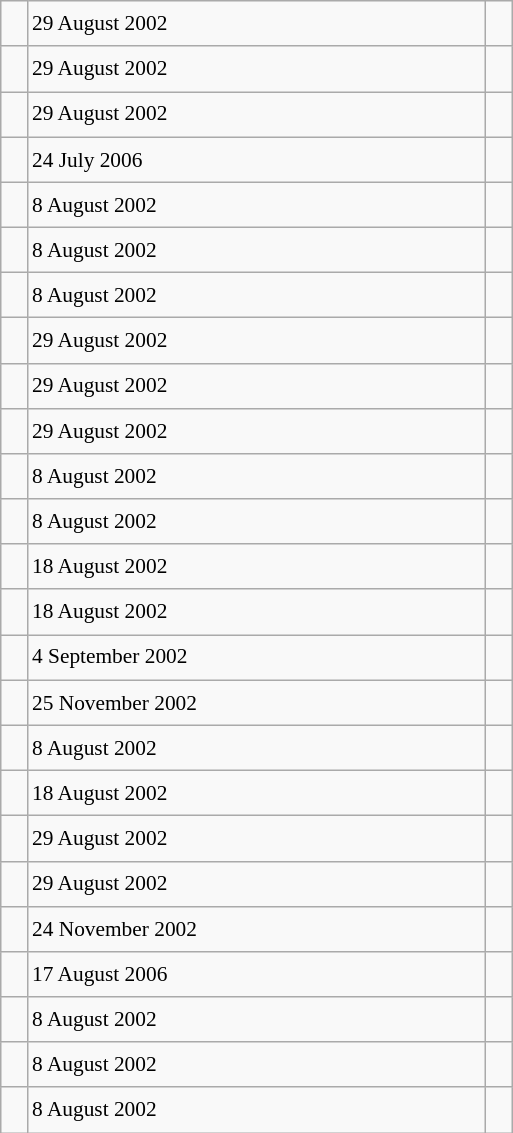<table class="wikitable" style="font-size: 89%; float: left; width: 24em; margin-right: 1em; line-height: 1.65em">
<tr>
<td></td>
<td>29 August 2002</td>
<td><small></small></td>
</tr>
<tr>
<td></td>
<td>29 August 2002</td>
<td><small></small></td>
</tr>
<tr>
<td></td>
<td>29 August 2002</td>
<td><small></small></td>
</tr>
<tr>
<td></td>
<td>24 July 2006</td>
<td><small></small></td>
</tr>
<tr>
<td></td>
<td>8 August 2002</td>
<td><small></small></td>
</tr>
<tr>
<td></td>
<td>8 August 2002</td>
<td><small></small></td>
</tr>
<tr>
<td></td>
<td>8 August 2002</td>
<td><small></small></td>
</tr>
<tr>
<td></td>
<td>29 August 2002</td>
<td><small></small></td>
</tr>
<tr>
<td></td>
<td>29 August 2002</td>
<td><small></small></td>
</tr>
<tr>
<td></td>
<td>29 August 2002</td>
<td><small></small></td>
</tr>
<tr>
<td></td>
<td>8 August 2002</td>
<td><small></small></td>
</tr>
<tr>
<td></td>
<td>8 August 2002</td>
<td><small></small></td>
</tr>
<tr>
<td></td>
<td>18 August 2002</td>
<td><small></small></td>
</tr>
<tr>
<td></td>
<td>18 August 2002</td>
<td><small></small></td>
</tr>
<tr>
<td></td>
<td>4 September 2002</td>
<td><small></small></td>
</tr>
<tr>
<td></td>
<td>25 November 2002</td>
<td><small></small></td>
</tr>
<tr>
<td></td>
<td>8 August 2002</td>
<td><small></small></td>
</tr>
<tr>
<td></td>
<td>18 August 2002</td>
<td><small></small></td>
</tr>
<tr>
<td></td>
<td>29 August 2002</td>
<td><small></small></td>
</tr>
<tr>
<td></td>
<td>29 August 2002</td>
<td><small></small></td>
</tr>
<tr>
<td></td>
<td>24 November 2002</td>
<td><small></small></td>
</tr>
<tr>
<td></td>
<td>17 August 2006</td>
<td><small></small></td>
</tr>
<tr>
<td></td>
<td>8 August 2002</td>
<td><small></small></td>
</tr>
<tr>
<td></td>
<td>8 August 2002</td>
<td><small></small></td>
</tr>
<tr>
<td></td>
<td>8 August 2002</td>
<td><small></small></td>
</tr>
</table>
